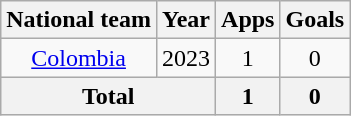<table class=wikitable style=text-align:center>
<tr>
<th>National team</th>
<th>Year</th>
<th>Apps</th>
<th>Goals</th>
</tr>
<tr>
<td rowspan="1"><a href='#'>Colombia</a></td>
<td>2023</td>
<td>1</td>
<td>0</td>
</tr>
<tr>
<th colspan="2">Total</th>
<th>1</th>
<th>0</th>
</tr>
</table>
